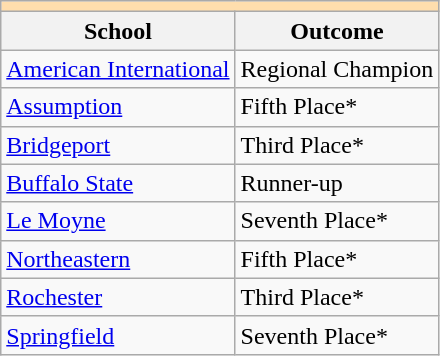<table class="wikitable">
<tr>
<th colspan="3" style="background:#ffdead;"></th>
</tr>
<tr>
<th>School</th>
<th>Outcome</th>
</tr>
<tr>
<td><a href='#'>American International</a></td>
<td>Regional Champion</td>
</tr>
<tr>
<td><a href='#'>Assumption</a></td>
<td>Fifth Place*</td>
</tr>
<tr>
<td><a href='#'>Bridgeport</a></td>
<td>Third Place*</td>
</tr>
<tr>
<td><a href='#'>Buffalo State</a></td>
<td>Runner-up</td>
</tr>
<tr>
<td><a href='#'>Le Moyne</a></td>
<td>Seventh Place*</td>
</tr>
<tr>
<td><a href='#'>Northeastern</a></td>
<td>Fifth Place*</td>
</tr>
<tr>
<td><a href='#'>Rochester</a></td>
<td>Third Place*</td>
</tr>
<tr>
<td><a href='#'>Springfield</a></td>
<td>Seventh Place*</td>
</tr>
</table>
